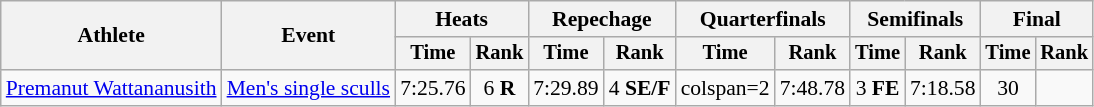<table class=wikitable style=font-size:90%;text-align:center>
<tr>
<th rowspan=2>Athlete</th>
<th rowspan=2>Event</th>
<th colspan=2>Heats</th>
<th colspan=2>Repechage</th>
<th colspan=2>Quarterfinals</th>
<th colspan=2>Semifinals</th>
<th colspan=2>Final</th>
</tr>
<tr style=font-size:95%>
<th>Time</th>
<th>Rank</th>
<th>Time</th>
<th>Rank</th>
<th>Time</th>
<th>Rank</th>
<th>Time</th>
<th>Rank</th>
<th>Time</th>
<th>Rank</th>
</tr>
<tr>
<td align=left><a href='#'>Premanut Wattananusith</a></td>
<td align=left><a href='#'>Men's single sculls</a></td>
<td>7:25.76</td>
<td>6 <strong>R</strong></td>
<td>7:29.89</td>
<td>4 <strong>SE/F</strong></td>
<td>colspan=2 </td>
<td>7:48.78</td>
<td>3 <strong>FE</strong></td>
<td>7:18.58</td>
<td>30</td>
</tr>
</table>
